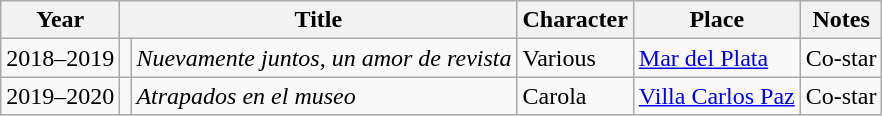<table class="wikitable">
<tr>
<th>Year</th>
<th colspan="2">Title</th>
<th>Character</th>
<th>Place</th>
<th>Notes</th>
</tr>
<tr>
<td>2018–2019</td>
<td></td>
<td><em>Nuevamente juntos, un amor de revista</em></td>
<td>Various</td>
<td><a href='#'>Mar del Plata</a></td>
<td>Co-star</td>
</tr>
<tr>
<td>2019–2020</td>
<td></td>
<td><em>Atrapados en el museo</em></td>
<td>Carola</td>
<td><a href='#'>Villa Carlos Paz</a></td>
<td>Co-star</td>
</tr>
</table>
